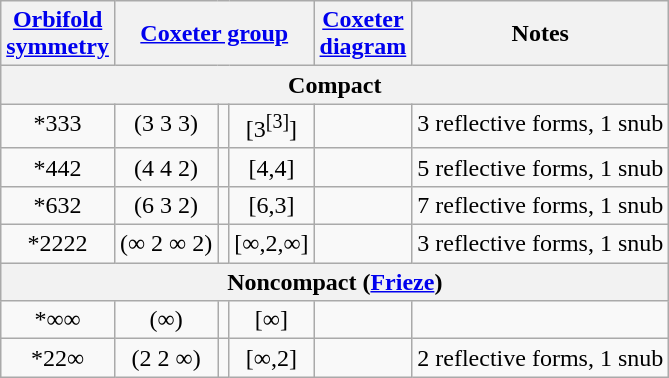<table class=wikitable>
<tr>
<th><a href='#'>Orbifold<br>symmetry</a></th>
<th colspan=3><a href='#'>Coxeter group</a></th>
<th><a href='#'>Coxeter<br>diagram</a></th>
<th>Notes</th>
</tr>
<tr>
<th colspan=6>Compact</th>
</tr>
<tr valign=top align=center>
<td>*333</td>
<td>(3 3 3)</td>
<td></td>
<td>[3<sup>[3]</sup>]</td>
<td></td>
<td>3 reflective forms, 1 snub</td>
</tr>
<tr valign=top align=center>
<td>*442</td>
<td>(4 4 2)</td>
<td></td>
<td>[4,4]</td>
<td></td>
<td>5 reflective forms, 1 snub</td>
</tr>
<tr valign=top align=center>
<td>*632</td>
<td>(6 3 2)</td>
<td></td>
<td>[6,3]</td>
<td></td>
<td>7 reflective forms, 1 snub</td>
</tr>
<tr valign=top align=center>
<td>*2222</td>
<td>(∞ 2 ∞ 2)</td>
<td></td>
<td>[∞,2,∞]</td>
<td></td>
<td>3 reflective forms, 1 snub</td>
</tr>
<tr>
<th colspan=6>Noncompact (<a href='#'>Frieze</a>)</th>
</tr>
<tr align=center>
<td>*∞∞</td>
<td>(∞)</td>
<td></td>
<td>[∞]</td>
<td></td>
<td></td>
</tr>
<tr align=center>
<td>*22∞</td>
<td>(2 2 ∞)</td>
<td></td>
<td>[∞,2]</td>
<td></td>
<td>2 reflective forms, 1 snub</td>
</tr>
</table>
